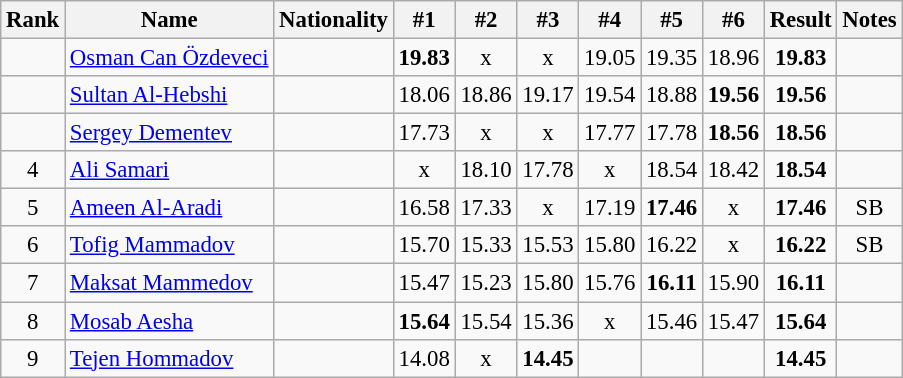<table class="wikitable sortable" style="text-align:center;font-size:95%">
<tr>
<th>Rank</th>
<th>Name</th>
<th>Nationality</th>
<th>#1</th>
<th>#2</th>
<th>#3</th>
<th>#4</th>
<th>#5</th>
<th>#6</th>
<th>Result</th>
<th>Notes</th>
</tr>
<tr>
<td></td>
<td align=left><a href='#'>Osman Can Özdeveci</a></td>
<td align=left></td>
<td><strong>19.83</strong></td>
<td>x</td>
<td>x</td>
<td>19.05</td>
<td>19.35</td>
<td>18.96</td>
<td><strong>19.83</strong></td>
<td></td>
</tr>
<tr>
<td></td>
<td align=left><a href='#'>Sultan Al-Hebshi</a></td>
<td align=left></td>
<td>18.06</td>
<td>18.86</td>
<td>19.17</td>
<td>19.54</td>
<td>18.88</td>
<td><strong>19.56</strong></td>
<td><strong>19.56</strong></td>
<td></td>
</tr>
<tr>
<td></td>
<td align=left><a href='#'>Sergey Dementev</a></td>
<td align=left></td>
<td>17.73</td>
<td>x</td>
<td>x</td>
<td>17.77</td>
<td>17.78</td>
<td><strong>18.56</strong></td>
<td><strong>18.56</strong></td>
<td></td>
</tr>
<tr>
<td>4</td>
<td align=left><a href='#'>Ali Samari</a></td>
<td align=left></td>
<td>x</td>
<td>18.10</td>
<td>17.78</td>
<td>x</td>
<td>18.54</td>
<td>18.42</td>
<td><strong>18.54</strong></td>
<td></td>
</tr>
<tr>
<td>5</td>
<td align=left><a href='#'>Ameen Al-Aradi</a></td>
<td align=left></td>
<td>16.58</td>
<td>17.33</td>
<td>x</td>
<td>17.19</td>
<td><strong>17.46</strong></td>
<td>x</td>
<td><strong>17.46</strong></td>
<td>SB</td>
</tr>
<tr>
<td>6</td>
<td align=left><a href='#'>Tofig Mammadov</a></td>
<td align=left></td>
<td>15.70</td>
<td>15.33</td>
<td>15.53</td>
<td>15.80</td>
<td>16.22</td>
<td>x</td>
<td><strong>16.22</strong></td>
<td>SB</td>
</tr>
<tr>
<td>7</td>
<td align=left><a href='#'>Maksat Mammedov</a></td>
<td align=left></td>
<td>15.47</td>
<td>15.23</td>
<td>15.80</td>
<td>15.76</td>
<td><strong>16.11</strong></td>
<td>15.90</td>
<td><strong>16.11</strong></td>
<td></td>
</tr>
<tr>
<td>8</td>
<td align=left><a href='#'>Mosab Aesha</a></td>
<td align=left></td>
<td><strong>15.64</strong></td>
<td>15.54</td>
<td>15.36</td>
<td>x</td>
<td>15.46</td>
<td>15.47</td>
<td><strong>15.64</strong></td>
<td></td>
</tr>
<tr>
<td>9</td>
<td align=left><a href='#'>Tejen Hommadov</a></td>
<td align=left></td>
<td>14.08</td>
<td>x</td>
<td><strong>14.45</strong></td>
<td></td>
<td></td>
<td></td>
<td><strong>14.45</strong></td>
<td></td>
</tr>
</table>
